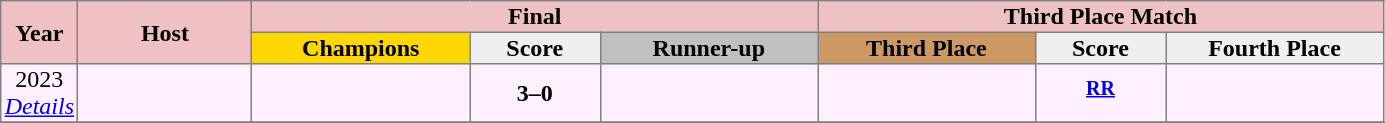<table border=1 style="border-collapse:collapse; text-align:center;" width=73%>
<tr bgcolor="#EFC1C4">
<th rowspan=2 width=5%>Year</th>
<th rowspan=2 width=12%>Host</th>
<th colspan=3>Final</th>
<th colspan=3>Third Place Match</th>
</tr>
<tr bgcolor=#EFEFEF>
<th width=15% style="background:gold">Champions</th>
<th width=9%>Score</th>
<th width=15% style="background:silver">Runner-up</th>
<th width=15% style="background:#c96">Third Place</th>
<th width=9%>Score</th>
<th width=15%>Fourth Place</th>
</tr>
<tr align=center bgcolor="#fff0ff">
<td>2023<br><em><a href='#'>Details</a></em></td>
<td></td>
<td><strong></strong></td>
<td><strong>3–0</strong></td>
<td></td>
<td></td>
<td><sup><strong><a href='#'>RR</a></strong></sup></td>
<td></td>
</tr>
<tr>
</tr>
</table>
